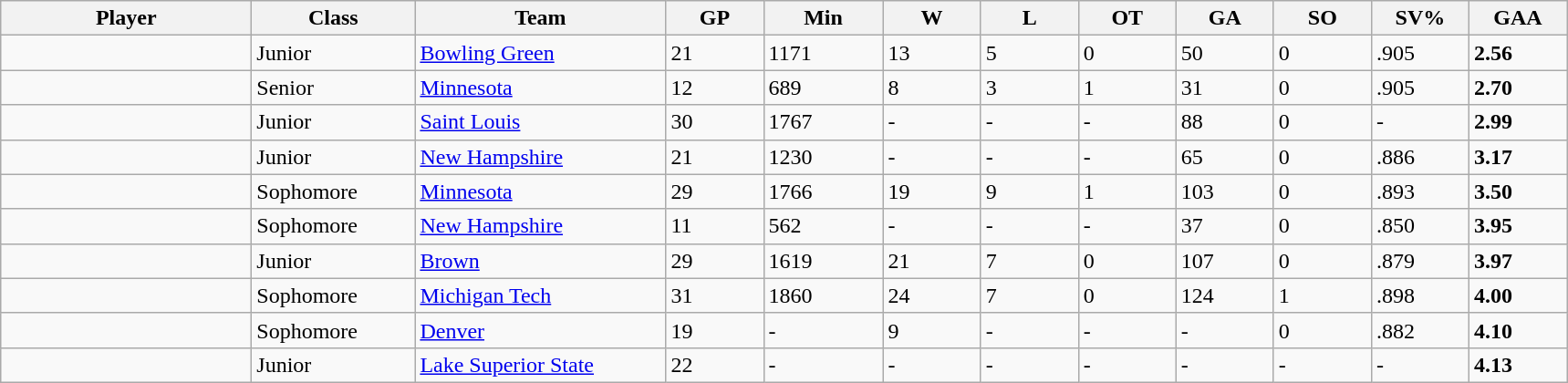<table class="wikitable sortable">
<tr>
<th style="width: 11em;">Player</th>
<th style="width: 7em;">Class</th>
<th style="width: 11em;">Team</th>
<th style="width: 4em;">GP</th>
<th style="width: 5em;">Min</th>
<th style="width: 4em;">W</th>
<th style="width: 4em;">L</th>
<th style="width: 4em;">OT</th>
<th style="width: 4em;">GA</th>
<th style="width: 4em;">SO</th>
<th style="width: 4em;">SV%</th>
<th style="width: 4em;">GAA</th>
</tr>
<tr>
<td></td>
<td>Junior</td>
<td><a href='#'>Bowling Green</a></td>
<td>21</td>
<td>1171</td>
<td>13</td>
<td>5</td>
<td>0</td>
<td>50</td>
<td>0</td>
<td>.905</td>
<td><strong>2.56</strong></td>
</tr>
<tr>
<td></td>
<td>Senior</td>
<td><a href='#'>Minnesota</a></td>
<td>12</td>
<td>689</td>
<td>8</td>
<td>3</td>
<td>1</td>
<td>31</td>
<td>0</td>
<td>.905</td>
<td><strong>2.70</strong></td>
</tr>
<tr>
<td></td>
<td>Junior</td>
<td><a href='#'>Saint Louis</a></td>
<td>30</td>
<td>1767</td>
<td>-</td>
<td>-</td>
<td>-</td>
<td>88</td>
<td>0</td>
<td>-</td>
<td><strong>2.99</strong></td>
</tr>
<tr>
<td></td>
<td>Junior</td>
<td><a href='#'>New Hampshire</a></td>
<td>21</td>
<td>1230</td>
<td>-</td>
<td>-</td>
<td>-</td>
<td>65</td>
<td>0</td>
<td>.886</td>
<td><strong>3.17</strong></td>
</tr>
<tr>
<td></td>
<td>Sophomore</td>
<td><a href='#'>Minnesota</a></td>
<td>29</td>
<td>1766</td>
<td>19</td>
<td>9</td>
<td>1</td>
<td>103</td>
<td>0</td>
<td>.893</td>
<td><strong>3.50</strong></td>
</tr>
<tr>
<td></td>
<td>Sophomore</td>
<td><a href='#'>New Hampshire</a></td>
<td>11</td>
<td>562</td>
<td>-</td>
<td>-</td>
<td>-</td>
<td>37</td>
<td>0</td>
<td>.850</td>
<td><strong>3.95</strong></td>
</tr>
<tr>
<td></td>
<td>Junior</td>
<td><a href='#'>Brown</a></td>
<td>29</td>
<td>1619</td>
<td>21</td>
<td>7</td>
<td>0</td>
<td>107</td>
<td>0</td>
<td>.879</td>
<td><strong>3.97</strong></td>
</tr>
<tr>
<td></td>
<td>Sophomore</td>
<td><a href='#'>Michigan Tech</a></td>
<td>31</td>
<td>1860</td>
<td>24</td>
<td>7</td>
<td>0</td>
<td>124</td>
<td>1</td>
<td>.898</td>
<td><strong>4.00</strong></td>
</tr>
<tr>
<td></td>
<td>Sophomore</td>
<td><a href='#'>Denver</a></td>
<td>19</td>
<td>-</td>
<td>9</td>
<td>-</td>
<td>-</td>
<td>-</td>
<td>0</td>
<td>.882</td>
<td><strong>4.10</strong></td>
</tr>
<tr>
<td></td>
<td>Junior</td>
<td><a href='#'>Lake Superior State</a></td>
<td>22</td>
<td>-</td>
<td>-</td>
<td>-</td>
<td>-</td>
<td>-</td>
<td>-</td>
<td>-</td>
<td><strong>4.13</strong></td>
</tr>
</table>
